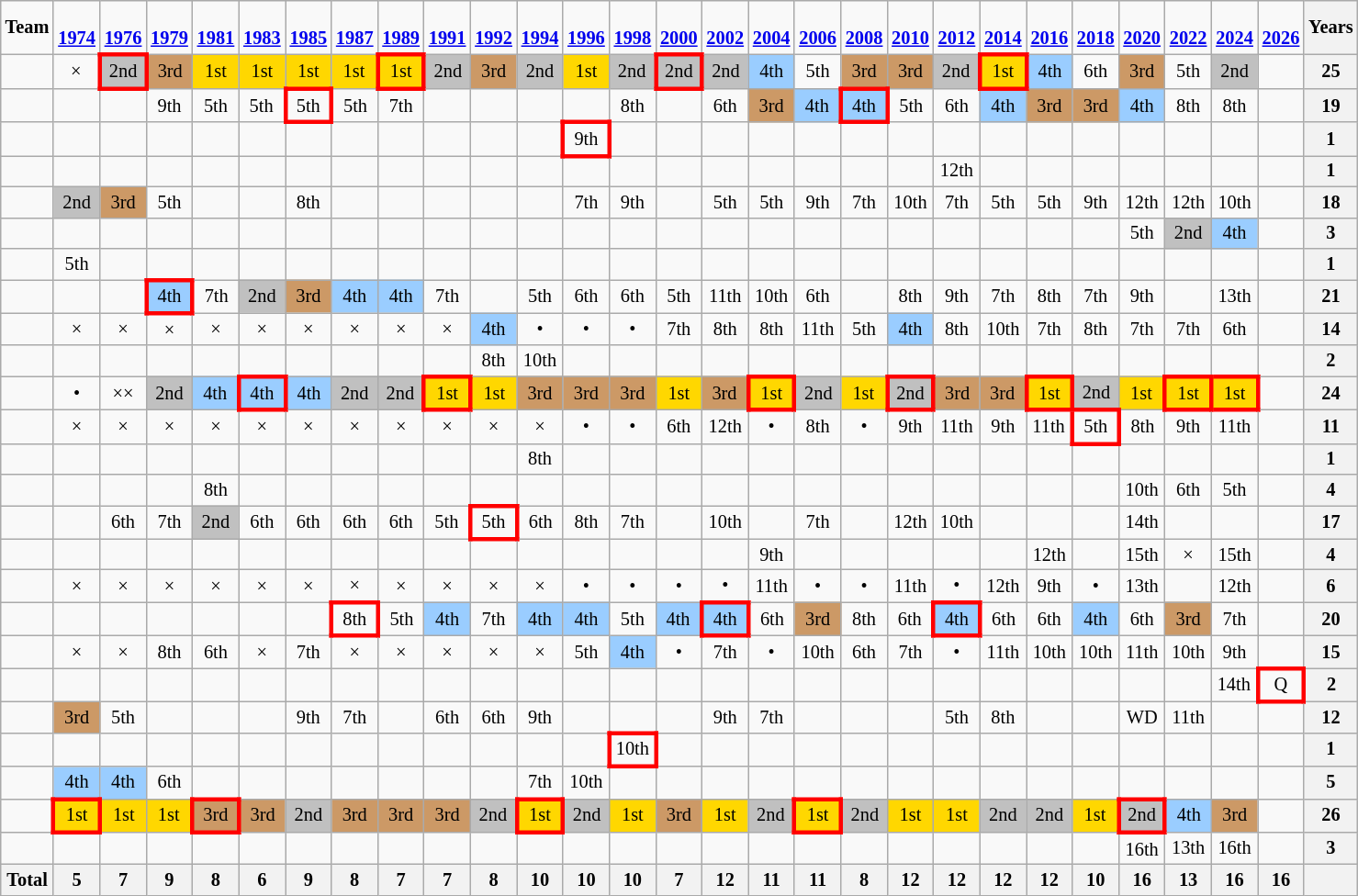<table class="wikitable shortable" style="text-align:center; font-size:85%">
<tr bgcolor=>
<td><strong>Team</strong></td>
<td><strong><br><a href='#'>1974</a></strong></td>
<td><strong><br><a href='#'>1976</a></strong></td>
<td><strong><br><a href='#'>1979</a></strong></td>
<td><strong><br><a href='#'>1981</a></strong></td>
<td><strong><br><a href='#'>1983</a></strong></td>
<td><strong><br><a href='#'>1985</a></strong></td>
<td><strong><br><a href='#'>1987</a></strong></td>
<td><strong><br><a href='#'>1989</a></strong></td>
<td><strong><br><a href='#'>1991</a></strong></td>
<td><strong><br><a href='#'>1992</a></strong></td>
<td><strong><br><a href='#'>1994</a></strong></td>
<td><strong><br><a href='#'>1996</a></strong></td>
<td><strong><br><a href='#'>1998</a></strong></td>
<td><strong><br><a href='#'>2000</a></strong></td>
<td><strong><br><a href='#'>2002</a></strong></td>
<td><strong><br><a href='#'>2004</a></strong></td>
<td><strong><br><a href='#'>2006</a></strong></td>
<td><strong><br><a href='#'>2008</a></strong></td>
<td><strong><br><a href='#'>2010</a></strong></td>
<td><strong><br><a href='#'>2012</a></strong></td>
<td><strong><br><a href='#'>2014</a></strong></td>
<td><strong><br><a href='#'>2016</a></strong></td>
<td><strong><br><a href='#'>2018</a></strong></td>
<td><strong><br><a href='#'>2020</a></strong></td>
<td><strong><br><a href='#'>2022</a></strong></td>
<td><strong><br><a href='#'>2024</a></strong></td>
<td><strong><br><a href='#'>2026</a></strong></td>
<th>Years</th>
</tr>
<tr>
<td align=left></td>
<td>×</td>
<td style="border:3px solid red" bgcolor=Silver>2nd</td>
<td bgcolor=#cc9966>3rd</td>
<td bgcolor=Gold>1st</td>
<td bgcolor=Gold>1st</td>
<td bgcolor=Gold>1st</td>
<td bgcolor=Gold>1st</td>
<td style="border:3px solid red" bgcolor=Gold>1st</td>
<td bgcolor=Silver>2nd</td>
<td bgcolor=#cc9966>3rd</td>
<td bgcolor=Silver>2nd</td>
<td bgcolor=Gold>1st</td>
<td bgcolor=Silver>2nd</td>
<td style="border:3px solid red" bgcolor=Silver>2nd</td>
<td bgcolor=Silver>2nd</td>
<td bgcolor=#9acdff>4th</td>
<td>5th</td>
<td bgcolor=#cc9966>3rd</td>
<td bgcolor=#cc9966>3rd</td>
<td bgcolor=Silver>2nd</td>
<td style="border:3px solid red" bgcolor=Gold>1st</td>
<td bgcolor=#9acdff>4th</td>
<td>6th</td>
<td bgcolor=#cc9966>3rd</td>
<td>5th</td>
<td bgcolor=Silver>2nd</td>
<td></td>
<th>25</th>
</tr>
<tr>
<td align=left></td>
<td></td>
<td></td>
<td>9th</td>
<td>5th</td>
<td>5th</td>
<td style="border:3px solid red">5th</td>
<td>5th</td>
<td>7th</td>
<td></td>
<td></td>
<td></td>
<td></td>
<td>8th</td>
<td></td>
<td>6th</td>
<td bgcolor=#cc9966>3rd</td>
<td bgcolor=#9acdff>4th</td>
<td style="border:3px solid red" bgcolor=#9acdff>4th</td>
<td>5th</td>
<td>6th</td>
<td bgcolor=#9acdff>4th</td>
<td bgcolor=#cc9966>3rd</td>
<td bgcolor=#cc9966>3rd</td>
<td bgcolor=#9acdff>4th</td>
<td>8th</td>
<td>8th</td>
<td></td>
<th>19</th>
</tr>
<tr>
<td align=left></td>
<td></td>
<td></td>
<td></td>
<td></td>
<td></td>
<td></td>
<td></td>
<td></td>
<td></td>
<td></td>
<td></td>
<td style="border:3px solid red">9th</td>
<td></td>
<td></td>
<td></td>
<td></td>
<td></td>
<td></td>
<td></td>
<td></td>
<td></td>
<td></td>
<td></td>
<td></td>
<td></td>
<td></td>
<td></td>
<th>1</th>
</tr>
<tr>
<td align=left></td>
<td></td>
<td></td>
<td></td>
<td></td>
<td></td>
<td></td>
<td></td>
<td></td>
<td></td>
<td></td>
<td></td>
<td></td>
<td></td>
<td></td>
<td></td>
<td></td>
<td></td>
<td></td>
<td></td>
<td>12th</td>
<td></td>
<td></td>
<td></td>
<td></td>
<td></td>
<td></td>
<td></td>
<th>1</th>
</tr>
<tr>
<td align=left></td>
<td bgcolor=Silver>2nd</td>
<td bgcolor=#cc9966>3rd</td>
<td>5th</td>
<td></td>
<td></td>
<td>8th</td>
<td></td>
<td></td>
<td></td>
<td></td>
<td></td>
<td>7th</td>
<td>9th</td>
<td></td>
<td>5th</td>
<td>5th</td>
<td>9th</td>
<td>7th</td>
<td>10th</td>
<td>7th</td>
<td>5th</td>
<td>5th</td>
<td>9th</td>
<td>12th</td>
<td>12th</td>
<td>10th</td>
<td></td>
<th>18</th>
</tr>
<tr>
<td align=left></td>
<td></td>
<td></td>
<td></td>
<td></td>
<td></td>
<td></td>
<td></td>
<td></td>
<td></td>
<td></td>
<td></td>
<td></td>
<td></td>
<td></td>
<td></td>
<td></td>
<td></td>
<td></td>
<td></td>
<td></td>
<td></td>
<td></td>
<td></td>
<td>5th</td>
<td bgcolor=Silver>2nd</td>
<td bgcolor=#9acdff>4th</td>
<td></td>
<th>3</th>
</tr>
<tr>
<td align=left></td>
<td>5th</td>
<td></td>
<td></td>
<td></td>
<td></td>
<td></td>
<td></td>
<td></td>
<td></td>
<td></td>
<td></td>
<td></td>
<td></td>
<td></td>
<td></td>
<td></td>
<td></td>
<td></td>
<td></td>
<td></td>
<td></td>
<td></td>
<td></td>
<td></td>
<td></td>
<td></td>
<td></td>
<th>1</th>
</tr>
<tr>
<td align=left></td>
<td></td>
<td></td>
<td style="border:3px solid red" bgcolor=#9acdff>4th</td>
<td>7th</td>
<td bgcolor=Silver>2nd</td>
<td bgcolor=#cc9966>3rd</td>
<td bgcolor=#9acdff>4th</td>
<td bgcolor=#9acdff>4th</td>
<td>7th</td>
<td></td>
<td>5th</td>
<td>6th</td>
<td>6th</td>
<td>5th</td>
<td>11th</td>
<td>10th</td>
<td>6th</td>
<td></td>
<td>8th</td>
<td>9th</td>
<td>7th</td>
<td>8th</td>
<td>7th</td>
<td>9th</td>
<td></td>
<td>13th</td>
<td></td>
<th>21</th>
</tr>
<tr>
<td align=left></td>
<td>×</td>
<td>×</td>
<td>×</td>
<td>×</td>
<td>×</td>
<td>×</td>
<td>×</td>
<td>×</td>
<td>×</td>
<td bgcolor=#9acdff>4th</td>
<td>•</td>
<td>•</td>
<td>•</td>
<td>7th</td>
<td>8th</td>
<td>8th</td>
<td>11th</td>
<td>5th</td>
<td bgcolor=#9acdff>4th</td>
<td>8th</td>
<td>10th</td>
<td>7th</td>
<td>8th</td>
<td>7th</td>
<td>7th</td>
<td>6th</td>
<td></td>
<th>14</th>
</tr>
<tr>
<td align=left></td>
<td></td>
<td></td>
<td></td>
<td></td>
<td></td>
<td></td>
<td></td>
<td></td>
<td></td>
<td>8th</td>
<td>10th</td>
<td></td>
<td></td>
<td></td>
<td></td>
<td></td>
<td></td>
<td></td>
<td></td>
<td></td>
<td></td>
<td></td>
<td></td>
<td></td>
<td></td>
<td></td>
<td></td>
<th>2</th>
</tr>
<tr>
<td align=left></td>
<td>•</td>
<td>××</td>
<td bgcolor="Silver">2nd</td>
<td bgcolor="#9acdff">4th</td>
<td style="border:3px solid red" bgcolor="#9acdff">4th</td>
<td bgcolor="#9acdff">4th</td>
<td bgcolor="Silver">2nd</td>
<td bgcolor="Silver">2nd</td>
<td style="border:3px solid red" bgcolor="Gold">1st</td>
<td bgcolor="Gold">1st</td>
<td bgcolor="#cc9966">3rd</td>
<td bgcolor="#cc9966">3rd</td>
<td bgcolor="#cc9966">3rd</td>
<td bgcolor="Gold">1st</td>
<td bgcolor="#cc9966">3rd</td>
<td style="border:3px solid red" bgcolor="Gold">1st</td>
<td bgcolor="Silver">2nd</td>
<td bgcolor="Gold">1st</td>
<td style="border:3px solid red" bgcolor="Silver">2nd</td>
<td bgcolor="#cc9966">3rd</td>
<td bgcolor="#cc9966">3rd</td>
<td style="border:3px solid red" bgcolor="Gold">1st</td>
<td bgcolor="Silver">2nd</td>
<td bgcolor="Gold">1st</td>
<td style="border:3px solid red"bgcolor="Gold">1st</td>
<td style="border:3px solid red"bgcolor="Gold">1st</td>
<td></td>
<th>24</th>
</tr>
<tr>
<td align=left></td>
<td>×</td>
<td>×</td>
<td>×</td>
<td>×</td>
<td>×</td>
<td>×</td>
<td>×</td>
<td>×</td>
<td>×</td>
<td>×</td>
<td>×</td>
<td>•</td>
<td>•</td>
<td>6th</td>
<td>12th</td>
<td>•</td>
<td>8th</td>
<td>•</td>
<td>9th</td>
<td>11th</td>
<td>9th</td>
<td>11th</td>
<td style="border:3px solid red">5th</td>
<td>8th</td>
<td>9th</td>
<td>11th</td>
<td></td>
<th>11</th>
</tr>
<tr>
<td align=left></td>
<td></td>
<td></td>
<td></td>
<td></td>
<td></td>
<td></td>
<td></td>
<td></td>
<td></td>
<td></td>
<td>8th</td>
<td></td>
<td></td>
<td></td>
<td></td>
<td></td>
<td></td>
<td></td>
<td></td>
<td></td>
<td></td>
<td></td>
<td></td>
<td></td>
<td></td>
<td></td>
<td></td>
<th>1</th>
</tr>
<tr>
<td align=left></td>
<td></td>
<td></td>
<td></td>
<td>8th</td>
<td></td>
<td></td>
<td></td>
<td></td>
<td></td>
<td></td>
<td></td>
<td></td>
<td></td>
<td></td>
<td></td>
<td></td>
<td></td>
<td></td>
<td></td>
<td></td>
<td></td>
<td></td>
<td></td>
<td>10th</td>
<td>6th</td>
<td>5th</td>
<td></td>
<th>4</th>
</tr>
<tr>
<td align=left></td>
<td></td>
<td>6th</td>
<td>7th</td>
<td bgcolor=Silver>2nd</td>
<td>6th</td>
<td>6th</td>
<td>6th</td>
<td>6th</td>
<td>5th</td>
<td style="border:3px solid red">5th</td>
<td>6th</td>
<td>8th</td>
<td>7th</td>
<td></td>
<td>10th</td>
<td></td>
<td>7th</td>
<td></td>
<td>12th</td>
<td>10th</td>
<td></td>
<td></td>
<td></td>
<td>14th</td>
<td></td>
<td></td>
<td></td>
<th>17</th>
</tr>
<tr>
<td align=left></td>
<td></td>
<td></td>
<td></td>
<td></td>
<td></td>
<td></td>
<td></td>
<td></td>
<td></td>
<td></td>
<td></td>
<td></td>
<td></td>
<td></td>
<td></td>
<td>9th</td>
<td></td>
<td></td>
<td></td>
<td></td>
<td></td>
<td>12th</td>
<td></td>
<td>15th</td>
<td>×</td>
<td>15th</td>
<td></td>
<th>4</th>
</tr>
<tr>
<td align=left></td>
<td>×</td>
<td>×</td>
<td>×</td>
<td>×</td>
<td>×</td>
<td>×</td>
<td>×</td>
<td>×</td>
<td>×</td>
<td>×</td>
<td>×</td>
<td>•</td>
<td>•</td>
<td>•</td>
<td>•</td>
<td>11th</td>
<td>•</td>
<td>•</td>
<td>11th</td>
<td>•</td>
<td>12th</td>
<td>9th</td>
<td>•</td>
<td>13th</td>
<td></td>
<td>12th</td>
<td></td>
<th>6</th>
</tr>
<tr>
<td align=left></td>
<td></td>
<td></td>
<td></td>
<td></td>
<td></td>
<td></td>
<td style="border:3px solid red">8th</td>
<td>5th</td>
<td bgcolor=#9acdff>4th</td>
<td>7th</td>
<td bgcolor=#9acdff>4th</td>
<td bgcolor=#9acdff>4th</td>
<td>5th</td>
<td bgcolor=#9acdff>4th</td>
<td style="border:3px solid red" bgcolor=#9acdff>4th</td>
<td>6th</td>
<td bgcolor=#cc9966>3rd</td>
<td>8th</td>
<td>6th</td>
<td style="border:3px solid red" bgcolor=#9acdff>4th</td>
<td>6th</td>
<td>6th</td>
<td bgcolor=#9acdff>4th</td>
<td>6th</td>
<td bgcolor=#cc9966>3rd</td>
<td>7th</td>
<td></td>
<th>20</th>
</tr>
<tr>
<td align=left></td>
<td>×</td>
<td>×</td>
<td>8th</td>
<td>6th</td>
<td>×</td>
<td>7th</td>
<td>×</td>
<td>×</td>
<td>×</td>
<td>×</td>
<td>×</td>
<td>5th</td>
<td bgcolor=#9acdff>4th</td>
<td>•</td>
<td>7th</td>
<td>•</td>
<td>10th</td>
<td>6th</td>
<td>7th</td>
<td>•</td>
<td>11th</td>
<td>10th</td>
<td>10th</td>
<td>11th</td>
<td>10th</td>
<td>9th</td>
<td></td>
<th>15</th>
</tr>
<tr>
<td align=left></td>
<td></td>
<td></td>
<td></td>
<td></td>
<td></td>
<td></td>
<td></td>
<td></td>
<td></td>
<td></td>
<td></td>
<td></td>
<td></td>
<td></td>
<td></td>
<td></td>
<td></td>
<td></td>
<td></td>
<td></td>
<td></td>
<td></td>
<td></td>
<td></td>
<td></td>
<td>14th</td>
<td style="border:3px solid red">Q</td>
<th>2</th>
</tr>
<tr>
<td align=left></td>
<td bgcolor=#cc9966>3rd</td>
<td>5th</td>
<td></td>
<td></td>
<td></td>
<td>9th</td>
<td>7th</td>
<td></td>
<td>6th</td>
<td>6th</td>
<td>9th</td>
<td></td>
<td></td>
<td></td>
<td>9th</td>
<td>7th</td>
<td></td>
<td></td>
<td></td>
<td>5th</td>
<td>8th</td>
<td></td>
<td></td>
<td>WD</td>
<td>11th</td>
<td></td>
<td></td>
<th>12</th>
</tr>
<tr>
<td align=left></td>
<td></td>
<td></td>
<td></td>
<td></td>
<td></td>
<td></td>
<td></td>
<td></td>
<td></td>
<td></td>
<td></td>
<td></td>
<td style="border:3px solid red">10th</td>
<td></td>
<td></td>
<td></td>
<td></td>
<td></td>
<td></td>
<td></td>
<td></td>
<td></td>
<td></td>
<td></td>
<td></td>
<td></td>
<td></td>
<th>1</th>
</tr>
<tr>
<td align=left></td>
<td bgcolor=#9acdff>4th</td>
<td bgcolor=#9acdff>4th</td>
<td>6th</td>
<td></td>
<td></td>
<td></td>
<td></td>
<td></td>
<td></td>
<td></td>
<td>7th</td>
<td>10th</td>
<td></td>
<td></td>
<td></td>
<td></td>
<td></td>
<td></td>
<td></td>
<td></td>
<td></td>
<td></td>
<td></td>
<td></td>
<td></td>
<td></td>
<td></td>
<th>5</th>
</tr>
<tr>
<td align=left></td>
<td style="border:3px solid red" bgcolor=Gold>1st</td>
<td bgcolor=Gold>1st</td>
<td bgcolor=Gold>1st</td>
<td style="border:3px solid red" bgcolor=#cc9966>3rd</td>
<td bgcolor=#cc9966>3rd</td>
<td bgcolor=Silver>2nd</td>
<td bgcolor=#cc9966>3rd</td>
<td bgcolor=#cc9966>3rd</td>
<td bgcolor=#cc9966>3rd</td>
<td bgcolor=Silver>2nd</td>
<td style="border:3px solid red" bgcolor=Gold>1st</td>
<td bgcolor=Silver>2nd</td>
<td bgcolor=Gold>1st</td>
<td bgcolor=#cc9966>3rd</td>
<td bgcolor=Gold>1st</td>
<td bgcolor=Silver>2nd</td>
<td style="border:3px solid red" bgcolor=Gold>1st</td>
<td bgcolor=Silver>2nd</td>
<td bgcolor=Gold>1st</td>
<td bgcolor=Gold>1st</td>
<td bgcolor=Silver>2nd</td>
<td bgcolor=Silver>2nd</td>
<td bgcolor=Gold>1st</td>
<td style="border:3px solid red" bgcolor="Silver">2nd</td>
<td bgcolor=#9acdff>4th</td>
<td bgcolor=#cc9966>3rd</td>
<td></td>
<th>26</th>
</tr>
<tr>
<td align=left></td>
<td></td>
<td></td>
<td></td>
<td></td>
<td></td>
<td></td>
<td></td>
<td></td>
<td></td>
<td></td>
<td></td>
<td></td>
<td></td>
<td></td>
<td></td>
<td></td>
<td></td>
<td></td>
<td></td>
<td></td>
<td></td>
<td></td>
<td></td>
<td>16th</td>
<td>13th</td>
<td>16th</td>
<td></td>
<th>3</th>
</tr>
<tr>
<th align=left>Total</th>
<th>5</th>
<th>7</th>
<th>9</th>
<th>8</th>
<th>6</th>
<th>9</th>
<th>8</th>
<th>7</th>
<th>7</th>
<th>8</th>
<th>10</th>
<th>10</th>
<th>10</th>
<th>7</th>
<th>12</th>
<th>11</th>
<th>11</th>
<th>8</th>
<th>12</th>
<th>12</th>
<th>12</th>
<th>12</th>
<th>10</th>
<th>16</th>
<th>13</th>
<th>16</th>
<th>16</th>
<th></th>
</tr>
</table>
